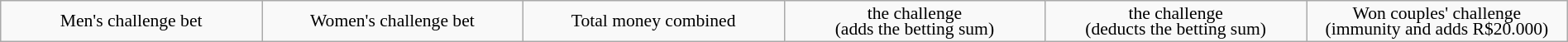<table class="wikitable" style="text-align:center; font-size:90%; width:100%; line-height:13px;">
<tr>
<td style="width:15%"> Men's challenge bet</td>
<td style="width:15%"> Women's challenge bet</td>
<td style="width:15%"> Total money combined</td>
<td style="width:15%"> the challenge<br>(adds the betting sum)</td>
<td style="width:15%"> the challenge<br>(deducts the betting sum)</td>
<td style="width:15%"> Won couples' challenge<br>(immunity and adds R$20.000)</td>
</tr>
</table>
